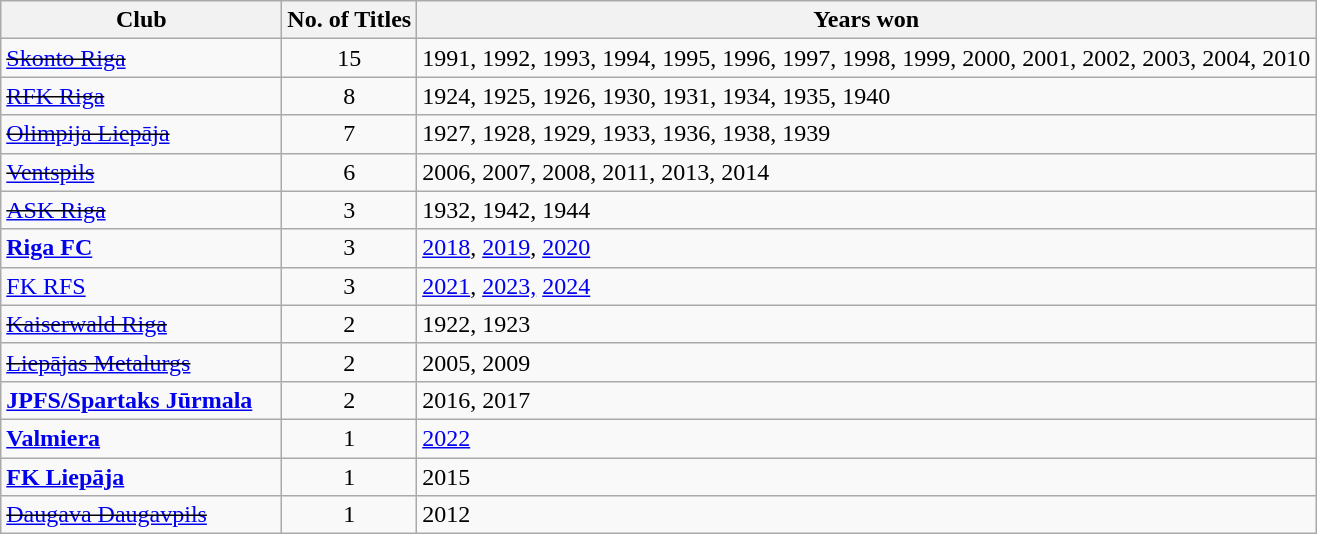<table class="wikitable sortable">
<tr>
<th width="180px">Club</th>
<th>No. of Titles</th>
<th>Years won</th>
</tr>
<tr>
<td><s><a href='#'>Skonto Riga</a></s></td>
<td align="center">15</td>
<td>1991, 1992, 1993, 1994, 1995, 1996, 1997, 1998, 1999, 2000, 2001, 2002, 2003, 2004, 2010</td>
</tr>
<tr>
<td><s><a href='#'>RFK Riga</a></s></td>
<td align="center">8</td>
<td>1924, 1925, 1926, 1930, 1931, 1934, 1935, 1940</td>
</tr>
<tr>
<td><s><a href='#'>Olimpija Liepāja</a></s></td>
<td align="center">7</td>
<td>1927, 1928, 1929, 1933, 1936, 1938, 1939</td>
</tr>
<tr>
<td><s><a href='#'>Ventspils</a></s></td>
<td align="center">6</td>
<td>2006, 2007, 2008, 2011, 2013, 2014</td>
</tr>
<tr>
<td><s><a href='#'>ASK Riga</a></s></td>
<td align="center">3</td>
<td>1932, 1942, 1944</td>
</tr>
<tr>
<td><strong><a href='#'>Riga FC</a></strong></td>
<td align="center">3</td>
<td><a href='#'>2018</a>, <a href='#'>2019</a>, <a href='#'>2020</a></td>
</tr>
<tr>
<td><a href='#'>FK RFS</a></td>
<td align="center">3</td>
<td><a href='#'>2021</a>, <a href='#'>2023,</a> <a href='#'>2024</a></td>
</tr>
<tr>
<td><s><a href='#'>Kaiserwald Riga</a></s></td>
<td align="center">2</td>
<td>1922, 1923</td>
</tr>
<tr>
<td><s><a href='#'>Liepājas Metalurgs</a></s></td>
<td align="center">2</td>
<td>2005, 2009</td>
</tr>
<tr>
<td><strong><a href='#'>JPFS/Spartaks Jūrmala</a></strong></td>
<td align="center">2</td>
<td>2016, 2017</td>
</tr>
<tr>
<td><strong><a href='#'>Valmiera</a></strong></td>
<td align="center">1</td>
<td><a href='#'>2022</a></td>
</tr>
<tr>
<td><strong><a href='#'>FK Liepāja</a></strong></td>
<td align="center">1</td>
<td>2015</td>
</tr>
<tr>
<td><s><a href='#'>Daugava Daugavpils</a></s></td>
<td align="center">1</td>
<td>2012</td>
</tr>
</table>
